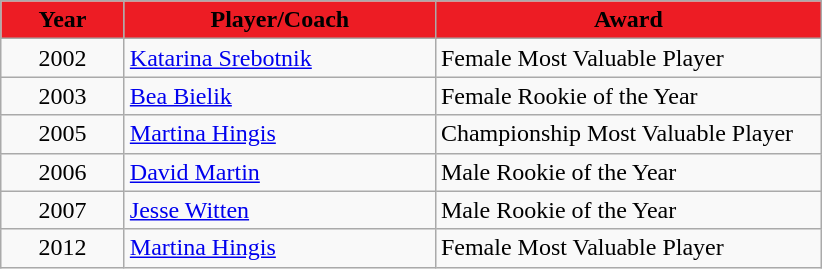<table class="wikitable" style="text-align:left">
<tr>
<th width="75px" style="background:#ED1C24;">Year</th>
<th width="200px" style="background:#ED1C24;">Player/Coach</th>
<th width="250px" style="background:#ED1C24;">Award</th>
</tr>
<tr>
<td align="center">2002</td>
<td><a href='#'>Katarina Srebotnik</a></td>
<td>Female Most Valuable Player</td>
</tr>
<tr>
<td align="center">2003</td>
<td><a href='#'>Bea Bielik</a></td>
<td>Female Rookie of the Year</td>
</tr>
<tr>
<td align="center">2005</td>
<td><a href='#'>Martina Hingis</a></td>
<td>Championship Most Valuable Player</td>
</tr>
<tr>
<td align="center">2006</td>
<td><a href='#'>David Martin</a></td>
<td>Male Rookie of the Year</td>
</tr>
<tr>
<td align="center">2007</td>
<td><a href='#'>Jesse Witten</a></td>
<td>Male Rookie of the Year</td>
</tr>
<tr>
<td align="center">2012</td>
<td><a href='#'>Martina Hingis</a></td>
<td>Female Most Valuable Player</td>
</tr>
</table>
